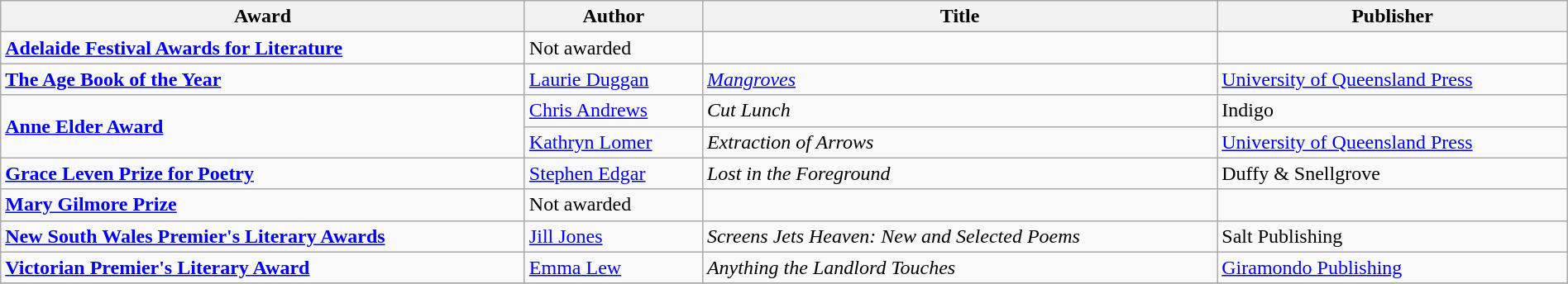<table class="wikitable" width=100%>
<tr>
<th>Award</th>
<th>Author</th>
<th>Title</th>
<th>Publisher</th>
</tr>
<tr>
<td><strong><a href='#'>Adelaide Festival Awards for Literature</a></strong></td>
<td>Not awarded</td>
<td></td>
<td></td>
</tr>
<tr>
<td><strong><a href='#'>The Age Book of the Year</a></strong></td>
<td><a href='#'>Laurie Duggan</a></td>
<td><em><a href='#'>Mangroves</a></em></td>
<td><a href='#'>University of Queensland Press</a></td>
</tr>
<tr>
<td rowspan=2><strong><a href='#'>Anne Elder Award</a></strong></td>
<td><a href='#'>Chris Andrews</a></td>
<td><em>Cut Lunch</em></td>
<td>Indigo</td>
</tr>
<tr>
<td><a href='#'>Kathryn Lomer</a></td>
<td><em>Extraction of Arrows</em></td>
<td><a href='#'>University of Queensland Press</a></td>
</tr>
<tr>
<td><strong><a href='#'>Grace Leven Prize for Poetry</a></strong></td>
<td><a href='#'>Stephen Edgar</a></td>
<td><em>Lost in the Foreground</em></td>
<td>Duffy & Snellgrove</td>
</tr>
<tr>
<td><strong><a href='#'>Mary Gilmore Prize</a></strong></td>
<td>Not awarded</td>
<td></td>
<td></td>
</tr>
<tr>
<td><strong><a href='#'>New South Wales Premier's Literary Awards</a></strong></td>
<td><a href='#'>Jill Jones</a></td>
<td><em>Screens Jets Heaven: New and Selected Poems </em></td>
<td>Salt Publishing</td>
</tr>
<tr>
<td><strong><a href='#'>Victorian Premier's Literary Award</a></strong></td>
<td><a href='#'>Emma Lew</a></td>
<td><em>Anything the Landlord Touches</em></td>
<td><a href='#'>Giramondo Publishing</a></td>
</tr>
<tr>
</tr>
</table>
